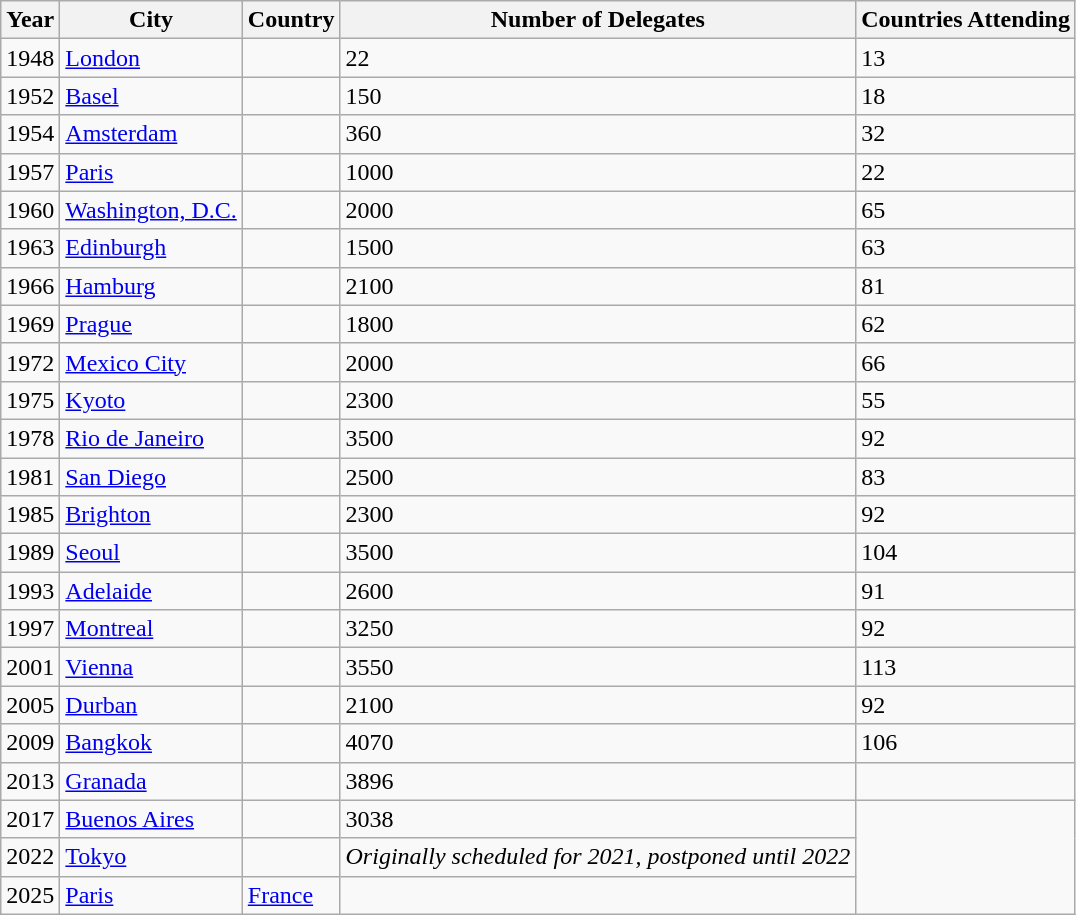<table class= "wikitable" style="text-align:centre;">
<tr>
<th>Year</th>
<th>City</th>
<th>Country</th>
<th>Number of Delegates</th>
<th>Countries Attending</th>
</tr>
<tr>
<td>1948</td>
<td><a href='#'>London</a></td>
<td></td>
<td>22</td>
<td>13</td>
</tr>
<tr>
<td>1952</td>
<td><a href='#'>Basel</a></td>
<td></td>
<td>150</td>
<td>18</td>
</tr>
<tr>
<td>1954</td>
<td><a href='#'>Amsterdam</a></td>
<td></td>
<td>360</td>
<td>32</td>
</tr>
<tr>
<td>1957</td>
<td><a href='#'>Paris</a></td>
<td></td>
<td>1000</td>
<td>22</td>
</tr>
<tr>
<td>1960</td>
<td><a href='#'>Washington, D.C.</a></td>
<td></td>
<td>2000</td>
<td>65</td>
</tr>
<tr>
<td>1963</td>
<td><a href='#'>Edinburgh</a></td>
<td></td>
<td>1500</td>
<td>63</td>
</tr>
<tr>
<td>1966</td>
<td><a href='#'>Hamburg</a></td>
<td></td>
<td>2100</td>
<td>81</td>
</tr>
<tr>
<td>1969</td>
<td><a href='#'>Prague</a></td>
<td></td>
<td>1800</td>
<td>62</td>
</tr>
<tr>
<td>1972</td>
<td><a href='#'>Mexico City</a></td>
<td></td>
<td>2000</td>
<td>66</td>
</tr>
<tr>
<td>1975</td>
<td><a href='#'>Kyoto</a></td>
<td></td>
<td>2300</td>
<td>55</td>
</tr>
<tr>
<td>1978</td>
<td><a href='#'>Rio de Janeiro</a></td>
<td></td>
<td>3500</td>
<td>92</td>
</tr>
<tr>
<td>1981</td>
<td><a href='#'>San Diego</a></td>
<td></td>
<td>2500</td>
<td>83</td>
</tr>
<tr>
<td>1985</td>
<td><a href='#'>Brighton</a></td>
<td></td>
<td>2300</td>
<td>92</td>
</tr>
<tr>
<td>1989</td>
<td><a href='#'>Seoul</a></td>
<td></td>
<td>3500</td>
<td>104</td>
</tr>
<tr>
<td>1993</td>
<td><a href='#'>Adelaide</a></td>
<td></td>
<td>2600</td>
<td>91</td>
</tr>
<tr>
<td>1997</td>
<td><a href='#'>Montreal</a></td>
<td></td>
<td>3250</td>
<td>92</td>
</tr>
<tr>
<td>2001</td>
<td><a href='#'>Vienna</a></td>
<td></td>
<td>3550</td>
<td>113</td>
</tr>
<tr>
<td>2005</td>
<td><a href='#'>Durban</a></td>
<td></td>
<td>2100</td>
<td>92</td>
</tr>
<tr>
<td>2009</td>
<td><a href='#'>Bangkok</a></td>
<td></td>
<td>4070</td>
<td>106</td>
</tr>
<tr>
<td>2013</td>
<td><a href='#'>Granada</a></td>
<td></td>
<td>3896</td>
<td></td>
</tr>
<tr>
<td>2017</td>
<td><a href='#'>Buenos Aires</a></td>
<td></td>
<td>3038</td>
</tr>
<tr>
<td>2022</td>
<td><a href='#'>Tokyo</a></td>
<td></td>
<td><em>Originally scheduled for 2021, postponed until 2022</em></td>
</tr>
<tr>
<td>2025</td>
<td><a href='#'>Paris</a></td>
<td><a href='#'>France</a></td>
<td></td>
</tr>
</table>
